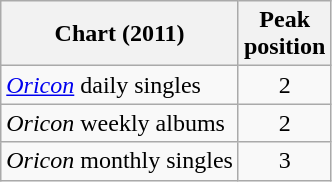<table class="wikitable">
<tr>
<th>Chart (2011)</th>
<th>Peak<br>position</th>
</tr>
<tr>
<td><em><a href='#'>Oricon</a></em> daily singles</td>
<td align="center">2</td>
</tr>
<tr>
<td><em>Oricon</em> weekly albums</td>
<td align="center">2</td>
</tr>
<tr>
<td><em>Oricon</em> monthly singles</td>
<td align="center">3</td>
</tr>
</table>
